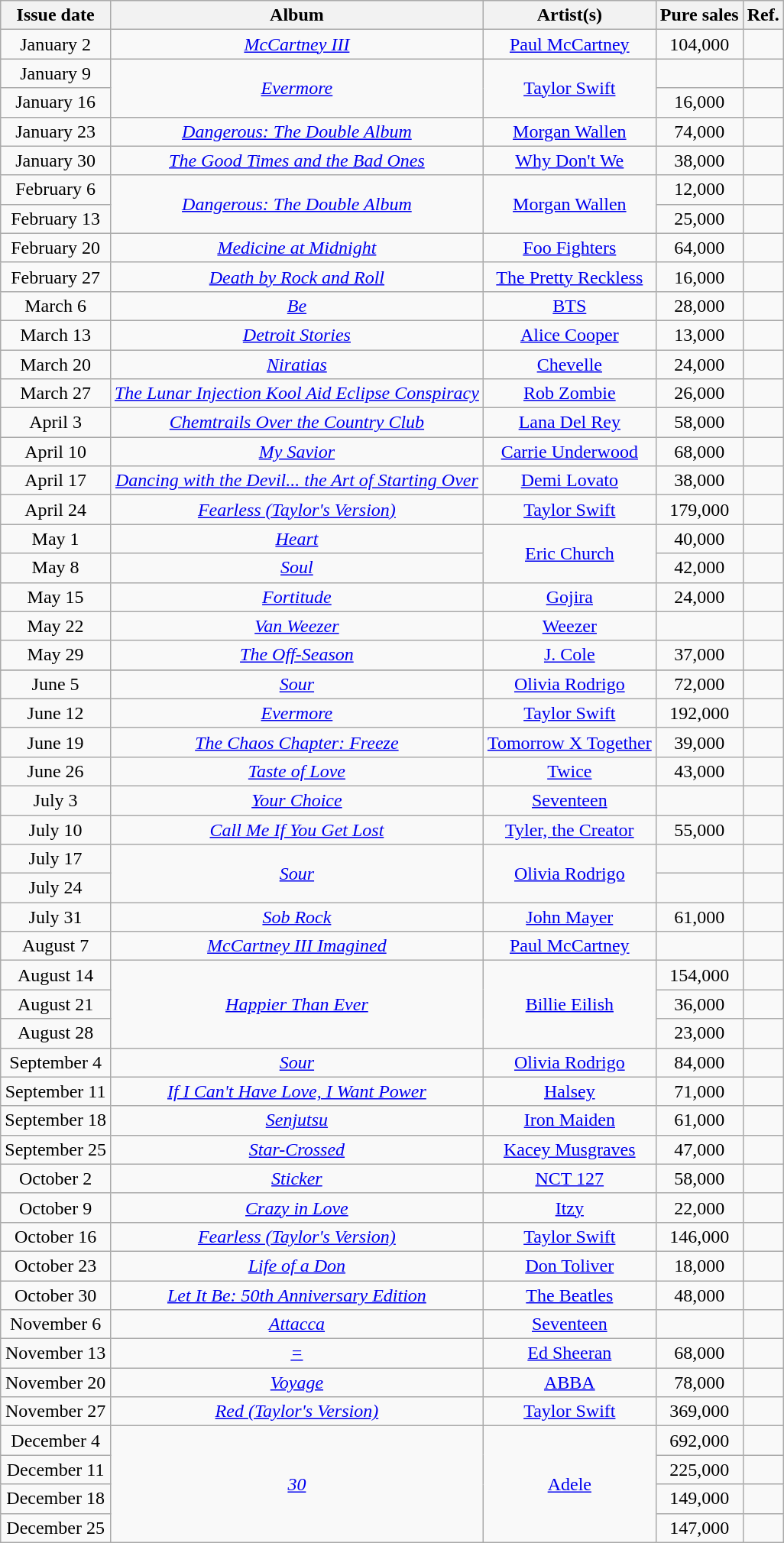<table class="wikitable sortable" style="text-align:center;">
<tr>
<th scope="col">Issue date</th>
<th scope="col">Album</th>
<th scope="col">Artist(s)</th>
<th scope="col">Pure sales</th>
<th scope="col">Ref.</th>
</tr>
<tr>
<td scope="row">January 2</td>
<td><em><a href='#'>McCartney III</a></em></td>
<td><a href='#'>Paul McCartney</a></td>
<td>104,000</td>
<td></td>
</tr>
<tr>
<td scope="row">January 9</td>
<td rowspan="2"><em><a href='#'>Evermore</a></em></td>
<td rowspan="2"><a href='#'>Taylor Swift</a></td>
<td></td>
<td></td>
</tr>
<tr>
<td scope="row">January 16</td>
<td>16,000</td>
<td></td>
</tr>
<tr>
<td scope="row">January 23</td>
<td><em><a href='#'>Dangerous: The Double Album</a></em></td>
<td><a href='#'>Morgan Wallen</a></td>
<td>74,000</td>
<td></td>
</tr>
<tr>
<td scope="row">January 30</td>
<td><em><a href='#'>The Good Times and the Bad Ones</a></em></td>
<td><a href='#'>Why Don't We</a></td>
<td>38,000</td>
<td></td>
</tr>
<tr>
<td scope="row">February 6</td>
<td rowspan="2"><em><a href='#'>Dangerous: The Double Album</a></em></td>
<td rowspan="2"><a href='#'>Morgan Wallen</a></td>
<td>12,000</td>
<td></td>
</tr>
<tr>
<td scope="row">February 13</td>
<td>25,000</td>
<td></td>
</tr>
<tr>
<td scope="row">February 20</td>
<td><em><a href='#'>Medicine at Midnight</a></em></td>
<td><a href='#'>Foo Fighters</a></td>
<td>64,000</td>
<td></td>
</tr>
<tr>
<td scope="row">February 27</td>
<td><em><a href='#'>Death by Rock and Roll</a></em></td>
<td><a href='#'>The Pretty Reckless</a></td>
<td>16,000</td>
<td></td>
</tr>
<tr>
<td scope="row">March 6</td>
<td><em><a href='#'>Be</a></em></td>
<td><a href='#'>BTS</a></td>
<td>28,000</td>
<td></td>
</tr>
<tr>
<td scope="row">March 13</td>
<td><em><a href='#'>Detroit Stories</a></em></td>
<td><a href='#'>Alice Cooper</a></td>
<td>13,000</td>
<td></td>
</tr>
<tr>
<td scope="row">March 20</td>
<td><em><a href='#'>Niratias</a></em></td>
<td><a href='#'>Chevelle</a></td>
<td>24,000</td>
<td></td>
</tr>
<tr>
<td scope="row">March 27</td>
<td><em><a href='#'>The Lunar Injection Kool Aid Eclipse Conspiracy</a></em></td>
<td><a href='#'>Rob Zombie</a></td>
<td>26,000</td>
<td></td>
</tr>
<tr>
<td scope="row">April 3</td>
<td><em><a href='#'>Chemtrails Over the Country Club</a></em></td>
<td><a href='#'>Lana Del Rey</a></td>
<td>58,000</td>
<td></td>
</tr>
<tr>
<td scope="row">April 10</td>
<td><em><a href='#'>My Savior</a></em></td>
<td><a href='#'>Carrie Underwood</a></td>
<td>68,000</td>
<td></td>
</tr>
<tr>
<td scope="row">April 17</td>
<td><em><a href='#'>Dancing with the Devil... the Art of Starting Over</a></em></td>
<td><a href='#'>Demi Lovato</a></td>
<td>38,000</td>
<td></td>
</tr>
<tr>
<td scope="row">April 24</td>
<td><em><a href='#'>Fearless (Taylor's Version)</a></em></td>
<td><a href='#'>Taylor Swift</a></td>
<td>179,000</td>
<td></td>
</tr>
<tr>
<td scope="row">May 1</td>
<td><em><a href='#'>Heart</a></em></td>
<td rowspan="2"><a href='#'>Eric Church</a></td>
<td>40,000</td>
<td></td>
</tr>
<tr>
<td scope="row">May 8</td>
<td><em><a href='#'>Soul</a></em></td>
<td>42,000</td>
<td></td>
</tr>
<tr>
<td scope="row">May 15</td>
<td><em><a href='#'>Fortitude</a></em></td>
<td><a href='#'>Gojira</a></td>
<td>24,000</td>
<td></td>
</tr>
<tr>
<td scope="row">May 22</td>
<td><em><a href='#'>Van Weezer</a></em></td>
<td><a href='#'>Weezer</a></td>
<td></td>
<td></td>
</tr>
<tr>
<td scope="row">May 29</td>
<td><em><a href='#'>The Off-Season</a></em></td>
<td><a href='#'>J. Cole</a></td>
<td>37,000</td>
<td></td>
</tr>
<tr>
</tr>
<tr>
<td scope="row">June 5</td>
<td><em><a href='#'>Sour</a></em></td>
<td><a href='#'>Olivia Rodrigo</a></td>
<td>72,000</td>
<td></td>
</tr>
<tr>
<td scope="row">June 12</td>
<td><em><a href='#'>Evermore</a></em></td>
<td><a href='#'>Taylor Swift</a></td>
<td>192,000</td>
<td></td>
</tr>
<tr>
<td scope="row">June 19</td>
<td><em><a href='#'>The Chaos Chapter: Freeze</a></em></td>
<td><a href='#'>Tomorrow X Together</a></td>
<td>39,000</td>
<td></td>
</tr>
<tr>
<td scope="row">June 26</td>
<td><em><a href='#'>Taste of Love</a></em></td>
<td><a href='#'>Twice</a></td>
<td>43,000</td>
<td></td>
</tr>
<tr>
<td scope="row">July 3</td>
<td><em><a href='#'>Your Choice</a></em></td>
<td><a href='#'>Seventeen</a></td>
<td></td>
<td></td>
</tr>
<tr>
<td scope="row">July 10</td>
<td><em><a href='#'>Call Me If You Get Lost</a></em></td>
<td><a href='#'>Tyler, the Creator</a></td>
<td>55,000</td>
<td></td>
</tr>
<tr>
<td scope="row">July 17</td>
<td rowspan="2"><em><a href='#'>Sour</a></em></td>
<td rowspan="2"><a href='#'>Olivia Rodrigo</a></td>
<td></td>
<td></td>
</tr>
<tr>
<td scope="row">July 24</td>
<td></td>
<td></td>
</tr>
<tr>
<td scope="row">July 31</td>
<td><em><a href='#'>Sob Rock</a></em></td>
<td><a href='#'>John Mayer</a></td>
<td>61,000</td>
<td></td>
</tr>
<tr>
<td scope="row">August 7</td>
<td><em><a href='#'>McCartney III Imagined</a></em></td>
<td><a href='#'>Paul McCartney</a></td>
<td></td>
<td></td>
</tr>
<tr>
<td scope="row">August 14</td>
<td rowspan="3"><em><a href='#'>Happier Than Ever</a></em></td>
<td rowspan="3"><a href='#'>Billie Eilish</a></td>
<td>154,000</td>
<td></td>
</tr>
<tr>
<td scope="row">August 21</td>
<td>36,000</td>
<td></td>
</tr>
<tr>
<td scope="row">August 28</td>
<td>23,000</td>
<td></td>
</tr>
<tr>
<td scope="row">September 4</td>
<td><em><a href='#'>Sour</a></em></td>
<td><a href='#'>Olivia Rodrigo</a></td>
<td>84,000</td>
<td></td>
</tr>
<tr>
<td scope="row">September 11</td>
<td><em><a href='#'>If I Can't Have Love, I Want Power</a></em></td>
<td><a href='#'>Halsey</a></td>
<td>71,000</td>
<td></td>
</tr>
<tr>
<td scope="row">September 18</td>
<td><em><a href='#'>Senjutsu</a></em></td>
<td><a href='#'>Iron Maiden</a></td>
<td>61,000</td>
<td></td>
</tr>
<tr>
<td scope="row">September 25</td>
<td><em><a href='#'>Star-Crossed</a></em></td>
<td><a href='#'>Kacey Musgraves</a></td>
<td>47,000</td>
<td></td>
</tr>
<tr>
<td scope="row">October 2</td>
<td><em><a href='#'>Sticker</a></em></td>
<td><a href='#'>NCT 127</a></td>
<td>58,000</td>
<td></td>
</tr>
<tr>
<td scope="row">October 9</td>
<td><em><a href='#'>Crazy in Love</a></em></td>
<td><a href='#'>Itzy</a></td>
<td>22,000</td>
<td></td>
</tr>
<tr>
<td scope="row">October 16</td>
<td><em><a href='#'>Fearless (Taylor's Version)</a></em></td>
<td><a href='#'>Taylor Swift</a></td>
<td>146,000</td>
<td></td>
</tr>
<tr>
<td>October 23</td>
<td><em><a href='#'>Life of a Don</a></em></td>
<td><a href='#'>Don Toliver</a></td>
<td>18,000</td>
<td></td>
</tr>
<tr>
<td scope="row">October 30</td>
<td><em><a href='#'>Let It Be: 50th Anniversary Edition</a></em></td>
<td><a href='#'>The Beatles</a></td>
<td>48,000</td>
<td></td>
</tr>
<tr>
<td scope="row">November 6</td>
<td><em><a href='#'>Attacca</a></em></td>
<td><a href='#'>Seventeen</a></td>
<td></td>
<td></td>
</tr>
<tr>
<td scope="row">November 13</td>
<td><em><a href='#'>=</a></em></td>
<td><a href='#'>Ed Sheeran</a></td>
<td>68,000</td>
<td></td>
</tr>
<tr>
<td scope="row">November 20</td>
<td><em><a href='#'>Voyage</a></em></td>
<td><a href='#'>ABBA</a></td>
<td>78,000</td>
<td></td>
</tr>
<tr>
<td scope="row">November 27</td>
<td><em><a href='#'>Red (Taylor's Version)</a></em></td>
<td><a href='#'>Taylor Swift</a></td>
<td>369,000</td>
<td></td>
</tr>
<tr>
<td scope="row">December 4</td>
<td rowspan="4"><em><a href='#'>30</a></em></td>
<td rowspan="4"><a href='#'>Adele</a></td>
<td>692,000</td>
<td></td>
</tr>
<tr>
<td scope="row">December 11</td>
<td>225,000</td>
<td></td>
</tr>
<tr>
<td scope="row">December 18</td>
<td>149,000</td>
<td></td>
</tr>
<tr>
<td scope="row">December 25</td>
<td>147,000</td>
<td></td>
</tr>
</table>
